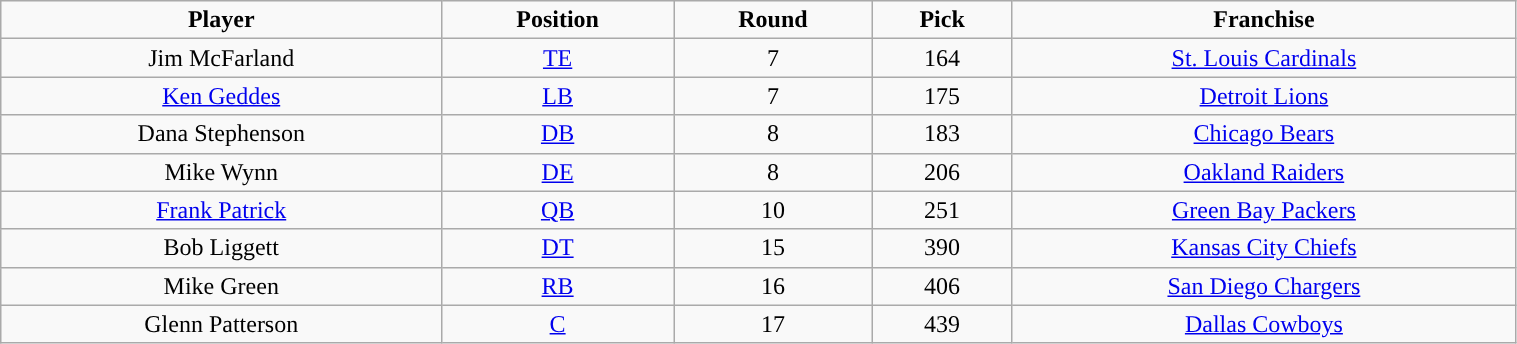<table class="wikitable" width="80%">
<tr align="center">
<td><strong>Player</strong></td>
<td><strong>Position</strong></td>
<td><strong>Round</strong></td>
<td><strong>Pick</strong></td>
<td><strong>Franchise</strong></td>
</tr>
<tr align="center" bgcolor="">
<td>Jim McFarland</td>
<td><a href='#'>TE</a></td>
<td>7</td>
<td>164</td>
<td><a href='#'>St. Louis Cardinals</a></td>
</tr>
<tr align="center" bgcolor="">
<td><a href='#'>Ken Geddes</a></td>
<td><a href='#'>LB</a></td>
<td>7</td>
<td>175</td>
<td><a href='#'>Detroit Lions</a></td>
</tr>
<tr align="center" bgcolor="">
<td>Dana Stephenson</td>
<td><a href='#'>DB</a></td>
<td>8</td>
<td>183</td>
<td><a href='#'>Chicago Bears</a></td>
</tr>
<tr align="center" bgcolor="">
<td>Mike Wynn</td>
<td><a href='#'>DE</a></td>
<td>8</td>
<td>206</td>
<td><a href='#'>Oakland Raiders</a></td>
</tr>
<tr align="center" bgcolor="">
<td><a href='#'>Frank Patrick</a></td>
<td><a href='#'>QB</a></td>
<td>10</td>
<td>251</td>
<td><a href='#'>Green Bay Packers</a></td>
</tr>
<tr align="center" bgcolor="">
<td>Bob Liggett</td>
<td><a href='#'>DT</a></td>
<td>15</td>
<td>390</td>
<td><a href='#'>Kansas City Chiefs</a></td>
</tr>
<tr align="center" bgcolor="">
<td>Mike Green</td>
<td><a href='#'>RB</a></td>
<td>16</td>
<td>406</td>
<td><a href='#'>San Diego Chargers</a></td>
</tr>
<tr align="center" bgcolor="">
<td>Glenn Patterson</td>
<td><a href='#'>C</a></td>
<td>17</td>
<td>439</td>
<td><a href='#'>Dallas Cowboys</a></td>
</tr>
</table>
